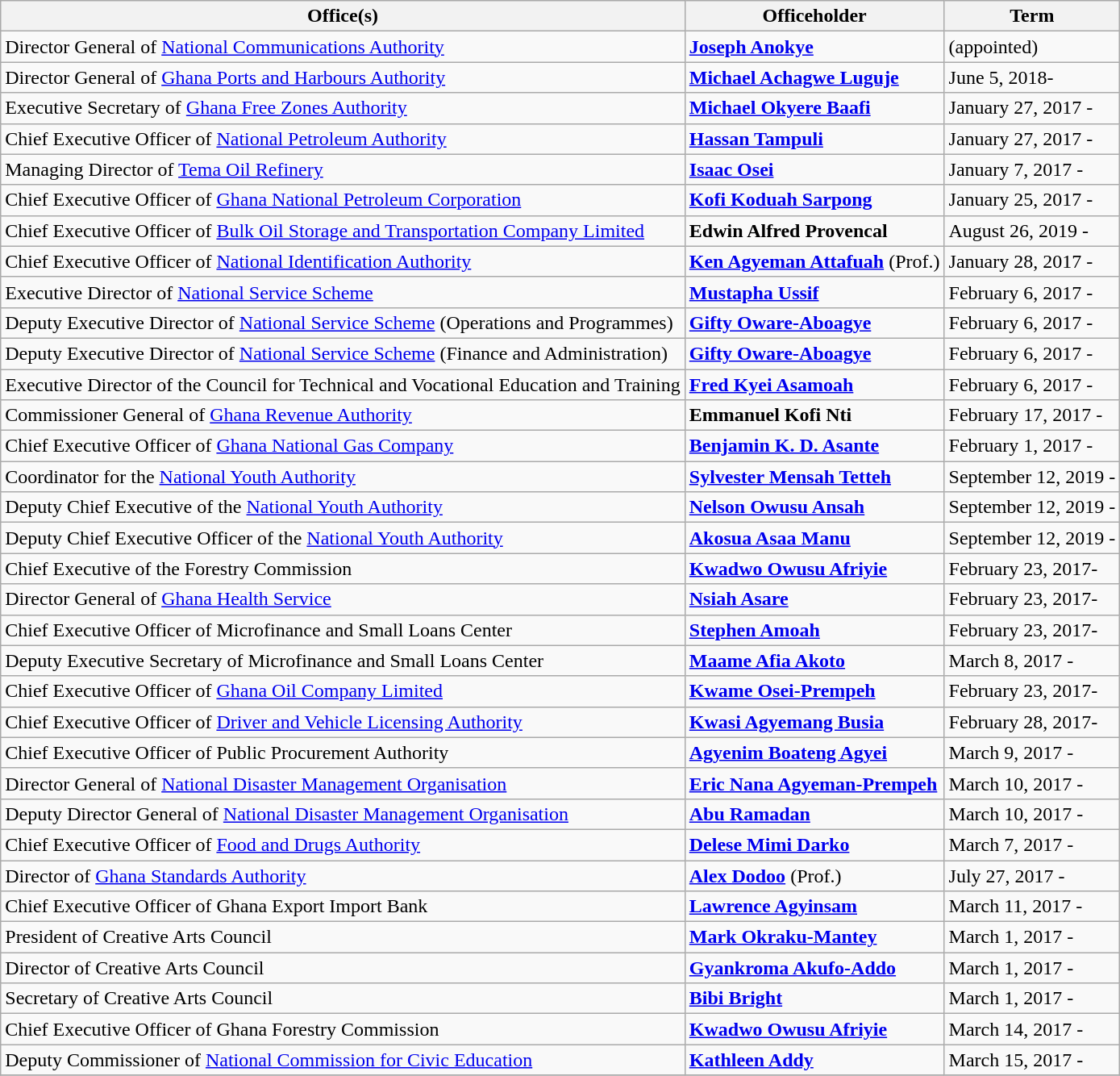<table class="wikitable sortable">
<tr>
<th>Office(s)</th>
<th>Officeholder</th>
<th>Term</th>
</tr>
<tr>
<td>Director General of <a href='#'>National Communications Authority</a></td>
<td><strong><a href='#'>Joseph Anokye</a></strong></td>
<td>(appointed)</td>
</tr>
<tr>
<td>Director General of <a href='#'>Ghana Ports and Harbours Authority</a></td>
<td><strong><a href='#'>Michael Achagwe Luguje</a></strong></td>
<td>June 5, 2018-</td>
</tr>
<tr>
<td>Executive Secretary of <a href='#'>Ghana Free Zones Authority</a></td>
<td><strong><a href='#'>Michael Okyere Baafi</a></strong></td>
<td>January 27, 2017 -</td>
</tr>
<tr>
<td>Chief Executive Officer of <a href='#'>National Petroleum Authority</a></td>
<td><strong><a href='#'>Hassan Tampuli</a></strong></td>
<td>January 27, 2017 -</td>
</tr>
<tr>
<td>Managing Director of <a href='#'>Tema Oil Refinery</a></td>
<td><strong><a href='#'>Isaac Osei</a></strong></td>
<td>January 7, 2017 -</td>
</tr>
<tr>
<td>Chief Executive Officer of <a href='#'>Ghana National Petroleum Corporation</a></td>
<td><strong><a href='#'>Kofi Koduah Sarpong</a></strong></td>
<td>January 25, 2017 -</td>
</tr>
<tr>
<td>Chief Executive Officer of <a href='#'>Bulk Oil Storage and Transportation Company Limited</a></td>
<td><strong>Edwin Alfred Provencal</strong></td>
<td>August 26, 2019 -</td>
</tr>
<tr>
<td>Chief Executive Officer of <a href='#'>National Identification Authority</a></td>
<td><strong><a href='#'>Ken Agyeman Attafuah</a></strong> (Prof.)</td>
<td>January 28, 2017 -</td>
</tr>
<tr>
<td>Executive Director of <a href='#'>National Service Scheme</a></td>
<td><strong><a href='#'>Mustapha Ussif</a></strong></td>
<td>February 6, 2017 -</td>
</tr>
<tr>
<td>Deputy Executive Director of <a href='#'>National Service Scheme</a> (Operations and Programmes)</td>
<td><strong><a href='#'>Gifty Oware-Aboagye</a></strong></td>
<td>February 6, 2017 -</td>
</tr>
<tr>
<td>Deputy Executive Director of <a href='#'>National Service Scheme</a> (Finance and Administration)</td>
<td><strong><a href='#'>Gifty Oware-Aboagye</a></strong></td>
<td>February 6, 2017 -</td>
</tr>
<tr>
<td>Executive Director of the Council for Technical and Vocational Education and Training</td>
<td><strong><a href='#'>Fred Kyei Asamoah</a></strong></td>
<td>February 6, 2017 -</td>
</tr>
<tr>
<td>Commissioner General of <a href='#'>Ghana Revenue Authority</a></td>
<td><strong>Emmanuel Kofi Nti</strong></td>
<td>February 17, 2017 -</td>
</tr>
<tr>
<td>Chief Executive Officer of <a href='#'>Ghana National Gas Company</a></td>
<td><strong><a href='#'>Benjamin K. D. Asante</a></strong> </td>
<td>February 1, 2017 -</td>
</tr>
<tr>
<td>Coordinator for the <a href='#'>National Youth Authority</a></td>
<td><strong><a href='#'>Sylvester Mensah Tetteh</a></strong></td>
<td>September 12, 2019 -</td>
</tr>
<tr>
<td>Deputy Chief Executive of the <a href='#'>National Youth Authority</a></td>
<td><strong><a href='#'>Nelson Owusu Ansah</a></strong></td>
<td>September 12, 2019 -</td>
</tr>
<tr>
<td>Deputy Chief Executive Officer of the <a href='#'>National Youth Authority</a></td>
<td><strong><a href='#'>Akosua Asaa Manu</a></strong></td>
<td>September 12, 2019 -</td>
</tr>
<tr>
<td>Chief Executive of the Forestry Commission</td>
<td><strong><a href='#'>Kwadwo Owusu Afriyie</a></strong></td>
<td>February 23, 2017-</td>
</tr>
<tr>
<td>Director General of <a href='#'>Ghana Health Service</a></td>
<td><strong><a href='#'>Nsiah Asare</a></strong></td>
<td>February 23, 2017-</td>
</tr>
<tr>
<td>Chief Executive Officer of Microfinance and Small Loans Center</td>
<td><strong><a href='#'>Stephen Amoah</a></strong></td>
<td>February 23, 2017-</td>
</tr>
<tr>
<td>Deputy Executive Secretary of Microfinance and Small Loans Center</td>
<td><strong><a href='#'>Maame Afia Akoto</a></strong></td>
<td>March 8, 2017 -</td>
</tr>
<tr>
<td>Chief Executive Officer of <a href='#'>Ghana Oil Company Limited</a></td>
<td><strong><a href='#'>Kwame Osei-Prempeh</a></strong></td>
<td>February 23, 2017-</td>
</tr>
<tr>
<td>Chief Executive Officer of <a href='#'>Driver and Vehicle Licensing Authority</a></td>
<td><strong><a href='#'>Kwasi Agyemang Busia</a></strong></td>
<td>February 28, 2017-</td>
</tr>
<tr>
<td>Chief Executive Officer of Public Procurement Authority</td>
<td><strong><a href='#'>Agyenim Boateng Agyei</a></strong></td>
<td>March 9, 2017 -</td>
</tr>
<tr>
<td>Director General of <a href='#'>National Disaster Management Organisation</a></td>
<td><strong><a href='#'>Eric Nana Agyeman-Prempeh</a></strong></td>
<td>March 10, 2017 -</td>
</tr>
<tr>
<td>Deputy Director General of <a href='#'>National Disaster Management Organisation</a></td>
<td><strong><a href='#'>Abu Ramadan</a></strong></td>
<td>March 10, 2017 -</td>
</tr>
<tr>
<td>Chief Executive Officer of <a href='#'>Food and Drugs Authority</a></td>
<td><strong><a href='#'>Delese Mimi Darko</a></strong></td>
<td>March 7, 2017 -</td>
</tr>
<tr>
<td>Director of <a href='#'>Ghana Standards Authority</a> </td>
<td><strong><a href='#'>Alex Dodoo</a></strong> (Prof.)</td>
<td>July 27, 2017 -</td>
</tr>
<tr>
<td>Chief Executive Officer of Ghana Export Import Bank</td>
<td><strong><a href='#'>Lawrence Agyinsam</a></strong></td>
<td>March 11, 2017 -</td>
</tr>
<tr>
<td>President of Creative Arts Council</td>
<td><strong><a href='#'>Mark Okraku-Mantey</a></strong></td>
<td>March 1, 2017 -</td>
</tr>
<tr>
<td>Director of Creative Arts Council</td>
<td><strong><a href='#'>Gyankroma Akufo-Addo</a></strong></td>
<td>March 1, 2017 -</td>
</tr>
<tr>
<td>Secretary of Creative Arts Council</td>
<td><strong><a href='#'>Bibi Bright</a></strong></td>
<td>March 1, 2017 -</td>
</tr>
<tr>
<td>Chief Executive Officer of Ghana Forestry Commission</td>
<td><strong><a href='#'>Kwadwo Owusu Afriyie</a></strong></td>
<td>March 14, 2017 -</td>
</tr>
<tr>
<td>Deputy Commissioner of <a href='#'>National Commission for Civic Education</a></td>
<td><strong><a href='#'>Kathleen Addy</a></strong></td>
<td>March 15, 2017 -</td>
</tr>
<tr>
</tr>
</table>
